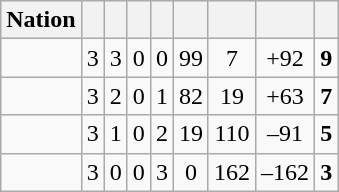<table class="wikitable" style="text-align: center;">
<tr>
<th>Nation</th>
<th></th>
<th></th>
<th></th>
<th></th>
<th></th>
<th></th>
<th></th>
<th></th>
</tr>
<tr>
<td align="left"></td>
<td>3</td>
<td>3</td>
<td>0</td>
<td>0</td>
<td>99</td>
<td>7</td>
<td>+92</td>
<td><strong>9</strong></td>
</tr>
<tr>
<td align="left"></td>
<td>3</td>
<td>2</td>
<td>0</td>
<td>1</td>
<td>82</td>
<td>19</td>
<td>+63</td>
<td><strong>7</strong></td>
</tr>
<tr>
<td align="left"></td>
<td>3</td>
<td>1</td>
<td>0</td>
<td>2</td>
<td>19</td>
<td>110</td>
<td>–91</td>
<td><strong>5</strong></td>
</tr>
<tr>
<td align="left"></td>
<td>3</td>
<td>0</td>
<td>0</td>
<td>3</td>
<td>0</td>
<td>162</td>
<td>–162</td>
<td><strong>3</strong></td>
</tr>
</table>
